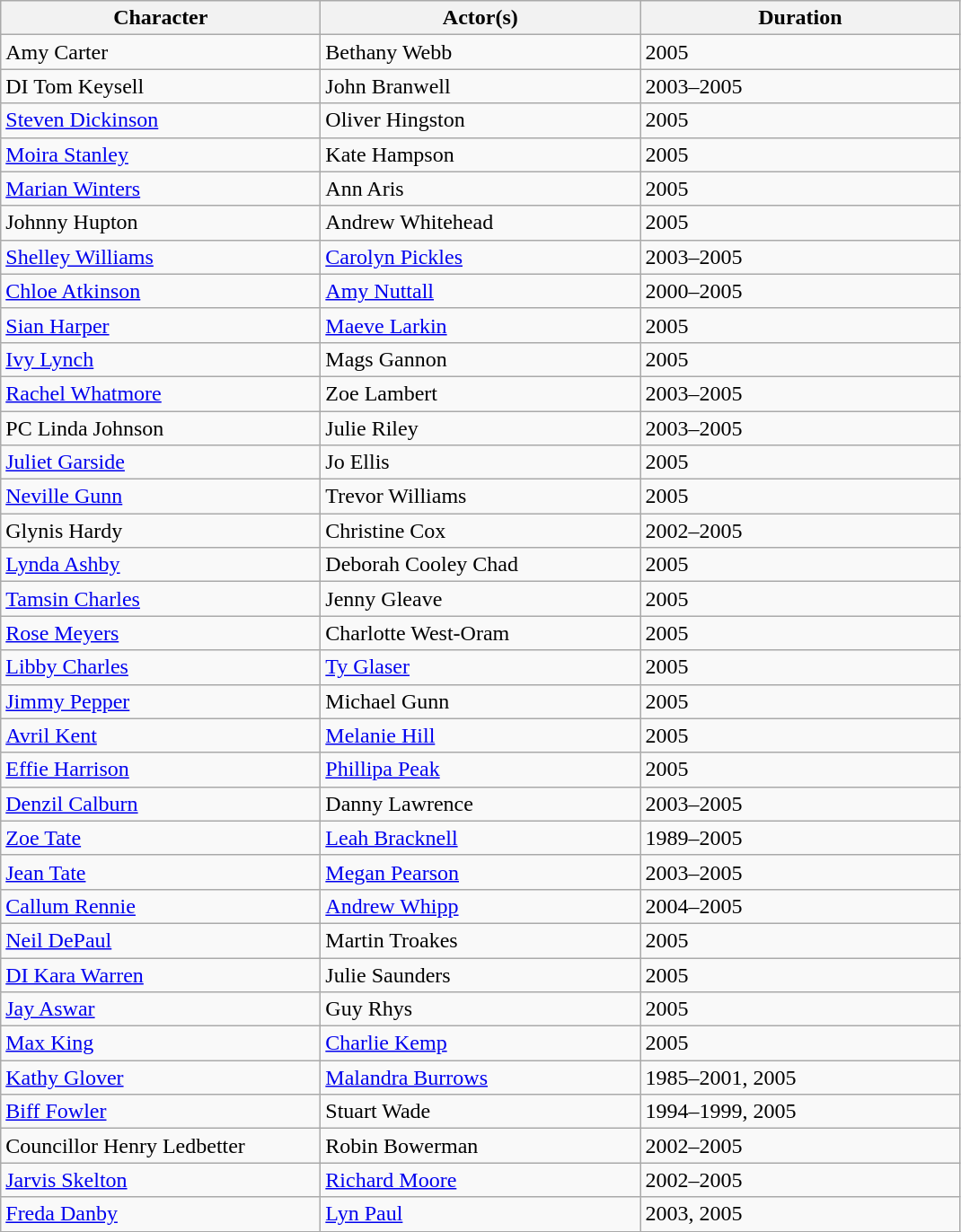<table class="wikitable">
<tr>
<th scope="col" width="230">Character</th>
<th scope="col" width="230">Actor(s)</th>
<th scope="col" width="230">Duration</th>
</tr>
<tr>
<td>Amy Carter</td>
<td>Bethany Webb</td>
<td>2005</td>
</tr>
<tr>
<td>DI Tom Keysell</td>
<td>John Branwell</td>
<td>2003–2005</td>
</tr>
<tr>
<td><a href='#'>Steven Dickinson</a></td>
<td>Oliver Hingston</td>
<td>2005</td>
</tr>
<tr>
<td><a href='#'>Moira Stanley</a></td>
<td>Kate Hampson</td>
<td>2005</td>
</tr>
<tr>
<td><a href='#'>Marian Winters</a></td>
<td>Ann Aris</td>
<td>2005</td>
</tr>
<tr>
<td>Johnny Hupton</td>
<td>Andrew Whitehead</td>
<td>2005</td>
</tr>
<tr>
<td><a href='#'>Shelley Williams</a></td>
<td><a href='#'>Carolyn Pickles</a></td>
<td>2003–2005</td>
</tr>
<tr>
<td><a href='#'>Chloe Atkinson</a></td>
<td><a href='#'>Amy Nuttall</a></td>
<td>2000–2005</td>
</tr>
<tr>
<td><a href='#'>Sian Harper</a></td>
<td><a href='#'>Maeve Larkin</a></td>
<td>2005</td>
</tr>
<tr>
<td><a href='#'>Ivy Lynch</a></td>
<td>Mags Gannon</td>
<td>2005</td>
</tr>
<tr>
<td><a href='#'>Rachel Whatmore</a></td>
<td>Zoe Lambert</td>
<td>2003–2005</td>
</tr>
<tr>
<td>PC Linda Johnson</td>
<td>Julie Riley</td>
<td>2003–2005</td>
</tr>
<tr>
<td><a href='#'>Juliet Garside</a></td>
<td>Jo Ellis</td>
<td>2005</td>
</tr>
<tr>
<td><a href='#'>Neville Gunn</a></td>
<td>Trevor Williams</td>
<td>2005</td>
</tr>
<tr>
<td>Glynis Hardy</td>
<td>Christine Cox</td>
<td>2002–2005</td>
</tr>
<tr>
<td><a href='#'>Lynda Ashby</a></td>
<td>Deborah Cooley Chad</td>
<td>2005</td>
</tr>
<tr>
<td><a href='#'>Tamsin Charles</a></td>
<td>Jenny Gleave</td>
<td>2005</td>
</tr>
<tr>
<td><a href='#'>Rose Meyers</a></td>
<td>Charlotte West-Oram</td>
<td>2005</td>
</tr>
<tr>
<td><a href='#'>Libby Charles</a></td>
<td><a href='#'>Ty Glaser</a></td>
<td>2005</td>
</tr>
<tr>
<td><a href='#'>Jimmy Pepper</a></td>
<td>Michael Gunn</td>
<td>2005</td>
</tr>
<tr>
<td><a href='#'>Avril Kent</a></td>
<td><a href='#'>Melanie Hill</a></td>
<td>2005</td>
</tr>
<tr>
<td><a href='#'>Effie Harrison</a></td>
<td><a href='#'>Phillipa Peak</a></td>
<td>2005</td>
</tr>
<tr>
<td><a href='#'>Denzil Calburn</a></td>
<td>Danny Lawrence</td>
<td>2003–2005</td>
</tr>
<tr>
<td><a href='#'>Zoe Tate</a></td>
<td><a href='#'>Leah Bracknell</a></td>
<td>1989–2005</td>
</tr>
<tr>
<td><a href='#'>Jean Tate</a></td>
<td><a href='#'>Megan Pearson</a></td>
<td>2003–2005</td>
</tr>
<tr>
<td><a href='#'>Callum Rennie</a></td>
<td><a href='#'>Andrew Whipp</a></td>
<td>2004–2005</td>
</tr>
<tr>
<td><a href='#'>Neil DePaul</a></td>
<td>Martin Troakes</td>
<td>2005</td>
</tr>
<tr>
<td><a href='#'>DI Kara Warren</a></td>
<td>Julie Saunders</td>
<td>2005</td>
</tr>
<tr>
<td><a href='#'>Jay Aswar</a></td>
<td>Guy Rhys</td>
<td>2005</td>
</tr>
<tr>
<td><a href='#'>Max King</a></td>
<td><a href='#'>Charlie Kemp</a></td>
<td>2005</td>
</tr>
<tr>
<td><a href='#'>Kathy Glover</a></td>
<td><a href='#'>Malandra Burrows</a></td>
<td>1985–2001, 2005</td>
</tr>
<tr>
<td><a href='#'>Biff Fowler</a></td>
<td>Stuart Wade</td>
<td>1994–1999, 2005</td>
</tr>
<tr>
<td>Councillor Henry Ledbetter</td>
<td>Robin Bowerman</td>
<td>2002–2005</td>
</tr>
<tr>
<td><a href='#'>Jarvis Skelton</a></td>
<td><a href='#'>Richard Moore</a></td>
<td>2002–2005</td>
</tr>
<tr>
<td><a href='#'>Freda Danby</a></td>
<td><a href='#'>Lyn Paul</a></td>
<td>2003, 2005</td>
</tr>
<tr>
</tr>
</table>
